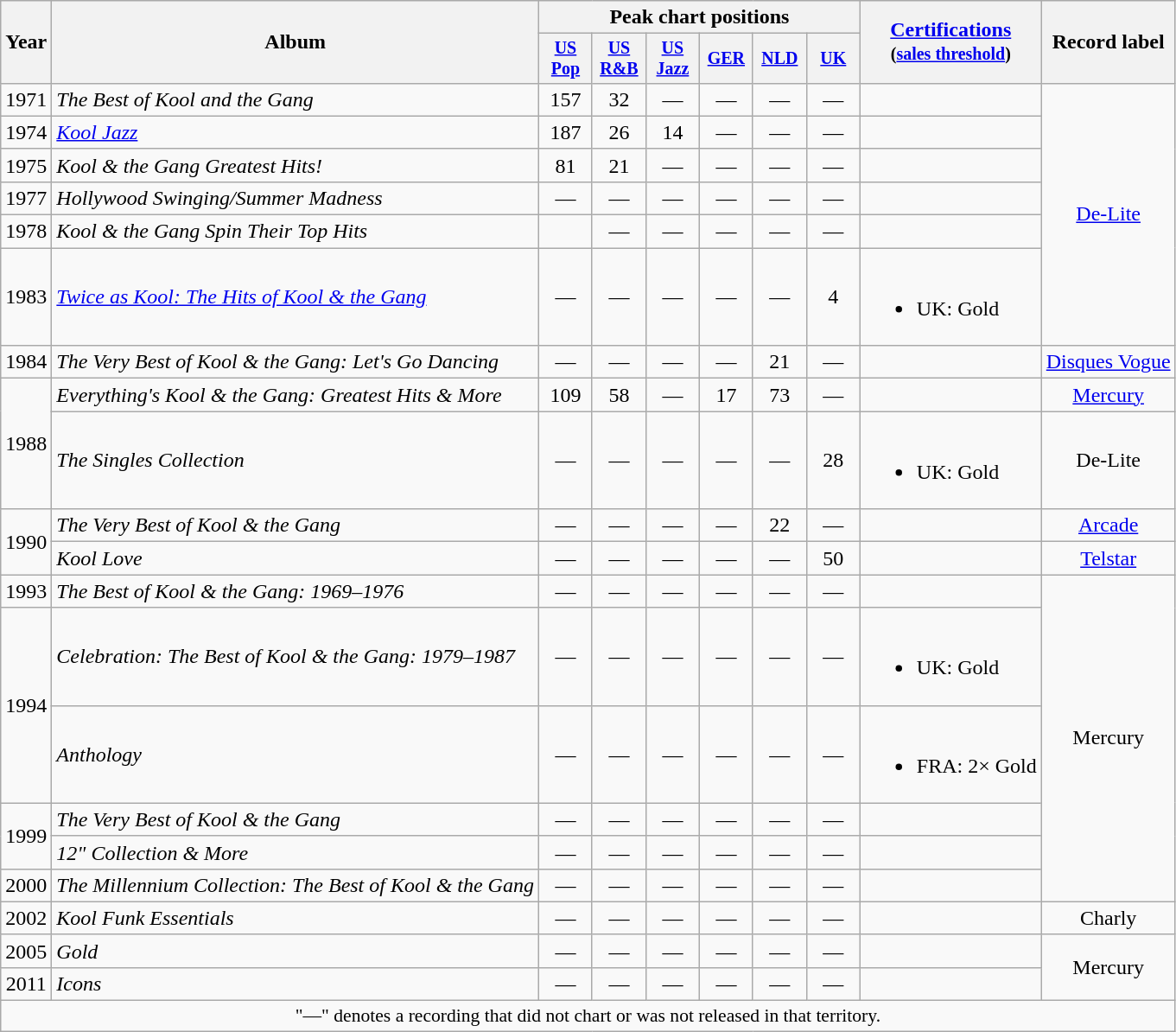<table class="wikitable" style="text-align:center;">
<tr>
<th rowspan="2">Year</th>
<th rowspan="2">Album</th>
<th colspan="6">Peak chart positions</th>
<th rowspan="2"><a href='#'>Certifications</a><br><small>(<a href='#'>sales threshold</a>)</small></th>
<th rowspan="2">Record label</th>
</tr>
<tr style="font-size:smaller;">
<th width="35"><a href='#'>US Pop</a><br></th>
<th width="35"><a href='#'>US<br>R&B</a><br></th>
<th width="35"><a href='#'>US<br>Jazz</a><br></th>
<th width="35"><a href='#'>GER</a><br></th>
<th width="35"><a href='#'>NLD</a><br></th>
<th width="35"><a href='#'>UK</a><br></th>
</tr>
<tr>
<td>1971</td>
<td align="left"><em>The Best of Kool and the Gang</em></td>
<td>157</td>
<td>32</td>
<td>—</td>
<td>—</td>
<td>—</td>
<td>—</td>
<td align="left"></td>
<td rowspan="6"><a href='#'>De-Lite</a></td>
</tr>
<tr>
<td>1974</td>
<td align="left"><em><a href='#'>Kool Jazz</a></em></td>
<td>187</td>
<td>26</td>
<td>14</td>
<td>—</td>
<td>—</td>
<td>—</td>
<td align="left"></td>
</tr>
<tr>
<td>1975</td>
<td align="left"><em>Kool & the Gang Greatest Hits!</em></td>
<td>81</td>
<td>21</td>
<td>—</td>
<td>—</td>
<td>—</td>
<td>—</td>
<td align="left"></td>
</tr>
<tr>
<td>1977</td>
<td align="left"><em>Hollywood Swinging/Summer Madness</em></td>
<td>—</td>
<td>—</td>
<td>—</td>
<td>—</td>
<td>—</td>
<td>—</td>
<td align="left"></td>
</tr>
<tr>
<td>1978</td>
<td align="left"><em>Kool & the Gang Spin Their Top Hits</em></td>
<td></td>
<td>—</td>
<td>—</td>
<td>—</td>
<td>—</td>
<td>—</td>
<td align="left"></td>
</tr>
<tr>
<td>1983</td>
<td align="left"><em><a href='#'>Twice as Kool: The Hits of Kool & the Gang</a></em></td>
<td>—</td>
<td>—</td>
<td>—</td>
<td>—</td>
<td>—</td>
<td>4</td>
<td align="left"><br><ul><li>UK: Gold</li></ul></td>
</tr>
<tr>
<td>1984</td>
<td align="left"><em>The Very Best of Kool & the Gang: Let's Go Dancing</em></td>
<td>—</td>
<td>—</td>
<td>—</td>
<td>—</td>
<td>21</td>
<td>—</td>
<td align="left"></td>
<td><a href='#'>Disques Vogue</a></td>
</tr>
<tr>
<td rowspan="2">1988</td>
<td align="left"><em>Everything's Kool & the Gang: Greatest Hits & More</em></td>
<td>109</td>
<td>58</td>
<td>—</td>
<td>17</td>
<td>73</td>
<td>—</td>
<td align="left"></td>
<td><a href='#'>Mercury</a></td>
</tr>
<tr>
<td align="left"><em>The Singles Collection</em></td>
<td>—</td>
<td>—</td>
<td>—</td>
<td>—</td>
<td>—</td>
<td>28</td>
<td align="left"><br><ul><li>UK: Gold</li></ul></td>
<td>De-Lite</td>
</tr>
<tr>
<td rowspan="2">1990</td>
<td align="left"><em>The Very Best of Kool & the Gang</em></td>
<td>—</td>
<td>—</td>
<td>—</td>
<td>—</td>
<td>22</td>
<td>—</td>
<td align="left"></td>
<td><a href='#'>Arcade</a></td>
</tr>
<tr>
<td align="left"><em>Kool Love</em></td>
<td>—</td>
<td>—</td>
<td>—</td>
<td>—</td>
<td>—</td>
<td>50</td>
<td align="left"></td>
<td><a href='#'>Telstar</a></td>
</tr>
<tr>
<td>1993</td>
<td align="left"><em>The Best of Kool & the Gang: 1969–1976</em></td>
<td>—</td>
<td>—</td>
<td>—</td>
<td>—</td>
<td>—</td>
<td>—</td>
<td align="left"></td>
<td rowspan="6">Mercury</td>
</tr>
<tr>
<td rowspan="2">1994</td>
<td align="left"><em>Celebration: The Best of Kool & the Gang: 1979–1987</em></td>
<td>—</td>
<td>—</td>
<td>—</td>
<td>—</td>
<td>—</td>
<td>—</td>
<td align="left"><br><ul><li>UK: Gold </li></ul></td>
</tr>
<tr>
<td align="left"><em>Anthology</em></td>
<td>—</td>
<td>—</td>
<td>—</td>
<td>—</td>
<td>—</td>
<td>—</td>
<td align="left"><br><ul><li>FRA: 2× Gold</li></ul></td>
</tr>
<tr>
<td rowspan="2">1999</td>
<td align="left"><em>The Very Best of Kool & the Gang</em></td>
<td>—</td>
<td>—</td>
<td>—</td>
<td>—</td>
<td>—</td>
<td>—</td>
<td align="left"></td>
</tr>
<tr>
<td align="left"><em>12" Collection & More</em></td>
<td>—</td>
<td>—</td>
<td>—</td>
<td>—</td>
<td>—</td>
<td>—</td>
<td align="left"></td>
</tr>
<tr>
<td>2000</td>
<td align="left"><em>The Millennium Collection: The Best of Kool & the Gang</em></td>
<td>—</td>
<td>—</td>
<td>—</td>
<td>—</td>
<td>—</td>
<td>—</td>
<td align="left"></td>
</tr>
<tr>
<td>2002</td>
<td align="left"><em>Kool Funk Essentials</em></td>
<td>—</td>
<td>—</td>
<td>—</td>
<td>—</td>
<td>—</td>
<td>—</td>
<td align="left"></td>
<td>Charly</td>
</tr>
<tr>
<td>2005</td>
<td align="left"><em>Gold</em></td>
<td>—</td>
<td>—</td>
<td>—</td>
<td>—</td>
<td>—</td>
<td>—</td>
<td align="left"></td>
<td rowspan="2">Mercury</td>
</tr>
<tr>
<td>2011</td>
<td align="left"><em>Icons</em></td>
<td>—</td>
<td>—</td>
<td>—</td>
<td>—</td>
<td>—</td>
<td>—</td>
<td align="left"></td>
</tr>
<tr>
<td colspan="15" style="font-size:90%">"—" denotes a recording that did not chart or was not released in that territory.</td>
</tr>
</table>
